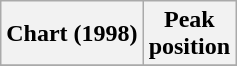<table class="wikitable sortable">
<tr>
<th align="left">Chart (1998)</th>
<th align="center">Peak<br>position</th>
</tr>
<tr>
</tr>
</table>
